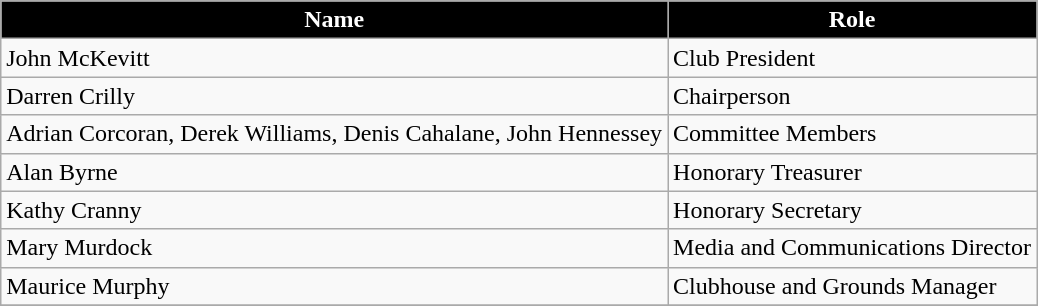<table class="wikitable">
<tr>
<th style="color:#FFFFFF; background:#000000">Name</th>
<th style="color:#FFFFFF; background:#000000">Role</th>
</tr>
<tr>
<td>John McKevitt</td>
<td>Club President</td>
</tr>
<tr>
<td>Darren Crilly</td>
<td>Chairperson</td>
</tr>
<tr>
<td>Adrian Corcoran, Derek Williams, Denis Cahalane, John Hennessey</td>
<td>Committee Members</td>
</tr>
<tr>
<td>Alan Byrne</td>
<td>Honorary Treasurer</td>
</tr>
<tr>
<td>Kathy Cranny</td>
<td>Honorary Secretary</td>
</tr>
<tr>
<td>Mary Murdock</td>
<td>Media and Communications Director</td>
</tr>
<tr>
<td>Maurice Murphy</td>
<td>Clubhouse and Grounds Manager</td>
</tr>
<tr>
</tr>
</table>
